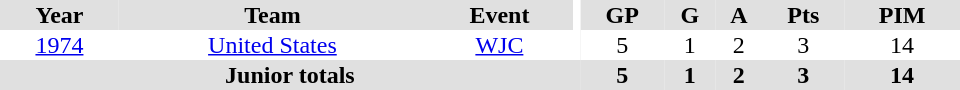<table border="0" cellpadding="1" cellspacing="0" ID="Table3" style="text-align:center; width:40em">
<tr bgcolor="#e0e0e0">
<th>Year</th>
<th>Team</th>
<th>Event</th>
<th rowspan="102" bgcolor="#ffffff"></th>
<th>GP</th>
<th>G</th>
<th>A</th>
<th>Pts</th>
<th>PIM</th>
</tr>
<tr>
<td><a href='#'>1974</a></td>
<td><a href='#'>United States</a></td>
<td><a href='#'>WJC</a></td>
<td>5</td>
<td>1</td>
<td>2</td>
<td>3</td>
<td>14</td>
</tr>
<tr bgcolor="#e0e0e0">
<th colspan="4">Junior totals</th>
<th>5</th>
<th>1</th>
<th>2</th>
<th>3</th>
<th>14</th>
</tr>
</table>
